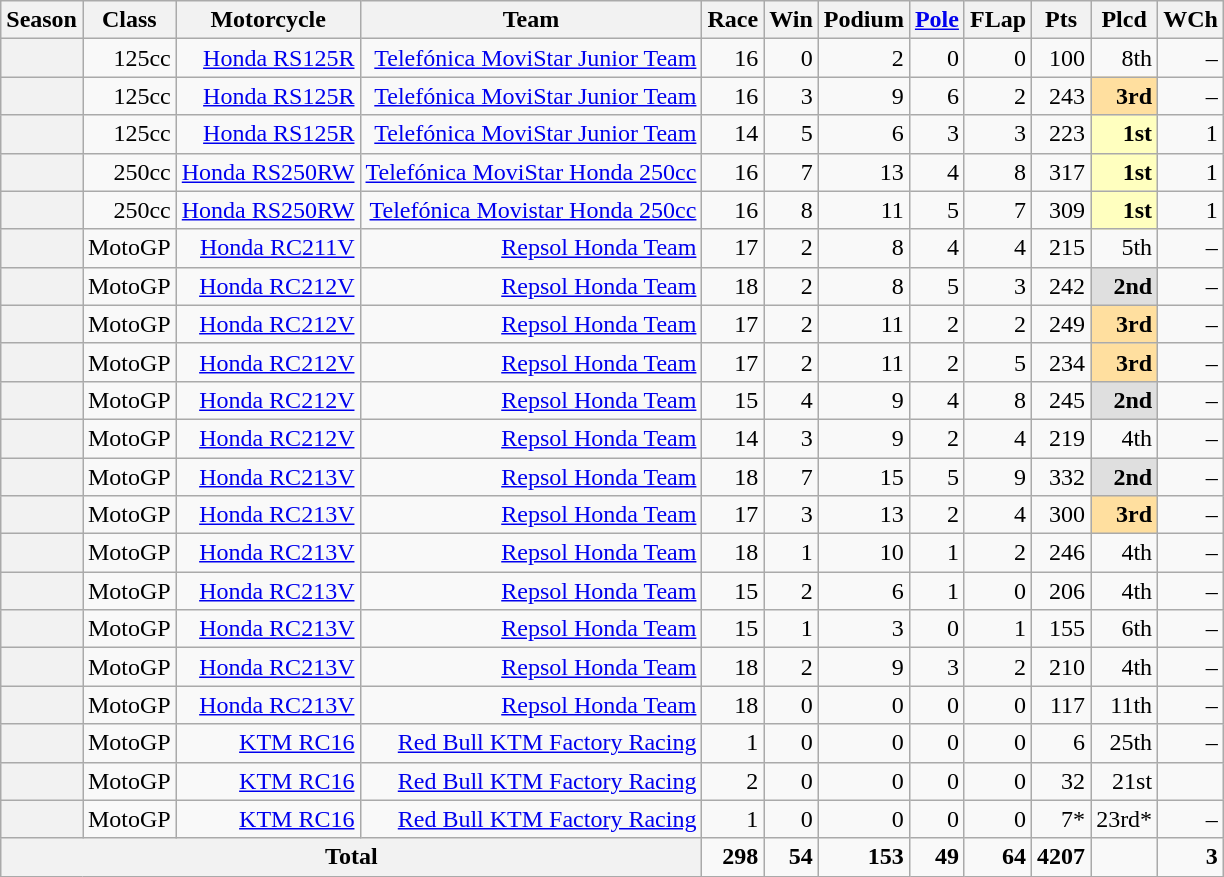<table class="wikitable" style="text-align:right">
<tr>
<th>Season</th>
<th>Class</th>
<th>Motorcycle</th>
<th>Team</th>
<th>Race</th>
<th>Win</th>
<th>Podium</th>
<th><a href='#'>Pole</a></th>
<th>FLap</th>
<th>Pts</th>
<th>Plcd</th>
<th>WCh</th>
</tr>
<tr>
<th></th>
<td>125cc</td>
<td><a href='#'>Honda RS125R</a></td>
<td><a href='#'>Telefónica MoviStar Junior Team</a></td>
<td>16</td>
<td>0</td>
<td>2</td>
<td>0</td>
<td>0</td>
<td>100</td>
<td>8th</td>
<td>–</td>
</tr>
<tr>
<th></th>
<td>125cc</td>
<td><a href='#'>Honda RS125R</a></td>
<td><a href='#'>Telefónica MoviStar Junior Team</a></td>
<td>16</td>
<td>3</td>
<td>9</td>
<td>6</td>
<td>2</td>
<td>243</td>
<td style="background:#ffdf9f;"><strong>3rd</strong></td>
<td>–</td>
</tr>
<tr>
<th></th>
<td>125cc</td>
<td><a href='#'>Honda RS125R</a></td>
<td><a href='#'>Telefónica MoviStar Junior Team</a></td>
<td>14</td>
<td>5</td>
<td>6</td>
<td>3</td>
<td>3</td>
<td>223</td>
<td style="background:#ffffbf;"><strong>1st</strong></td>
<td>1</td>
</tr>
<tr>
<th></th>
<td>250cc</td>
<td><a href='#'>Honda RS250RW</a></td>
<td><a href='#'>Telefónica MoviStar Honda 250cc</a></td>
<td>16</td>
<td>7</td>
<td>13</td>
<td>4</td>
<td>8</td>
<td>317</td>
<td style="background:#ffffbf;"><strong>1st</strong></td>
<td>1</td>
</tr>
<tr>
<th></th>
<td>250cc</td>
<td><a href='#'>Honda RS250RW</a></td>
<td><a href='#'>Telefónica Movistar Honda 250cc</a></td>
<td>16</td>
<td>8</td>
<td>11</td>
<td>5</td>
<td>7</td>
<td>309</td>
<td style="background:#ffffbf;"><strong>1st</strong></td>
<td>1</td>
</tr>
<tr>
<th></th>
<td>MotoGP</td>
<td><a href='#'>Honda RC211V</a></td>
<td><a href='#'>Repsol Honda Team</a></td>
<td>17</td>
<td>2</td>
<td>8</td>
<td>4</td>
<td>4</td>
<td>215</td>
<td>5th</td>
<td>–</td>
</tr>
<tr>
<th></th>
<td>MotoGP</td>
<td><a href='#'>Honda RC212V</a></td>
<td><a href='#'>Repsol Honda Team</a></td>
<td>18</td>
<td>2</td>
<td>8</td>
<td>5</td>
<td>3</td>
<td>242</td>
<td style="background:#dfdfdf;"><strong>2nd</strong></td>
<td>–</td>
</tr>
<tr>
<th></th>
<td>MotoGP</td>
<td><a href='#'>Honda RC212V</a></td>
<td><a href='#'>Repsol Honda Team</a></td>
<td>17</td>
<td>2</td>
<td>11</td>
<td>2</td>
<td>2</td>
<td>249</td>
<td style="background:#ffdf9f;"><strong>3rd</strong></td>
<td>–</td>
</tr>
<tr>
<th></th>
<td>MotoGP</td>
<td><a href='#'>Honda RC212V</a></td>
<td><a href='#'>Repsol Honda Team</a></td>
<td>17</td>
<td>2</td>
<td>11</td>
<td>2</td>
<td>5</td>
<td>234</td>
<td style="background:#ffdf9f;"><strong>3rd</strong></td>
<td>–</td>
</tr>
<tr>
<th></th>
<td>MotoGP</td>
<td><a href='#'>Honda RC212V</a></td>
<td><a href='#'>Repsol Honda Team</a></td>
<td>15</td>
<td>4</td>
<td>9</td>
<td>4</td>
<td>8</td>
<td>245</td>
<td style="background:#dfdfdf;"><strong>2nd</strong></td>
<td>–</td>
</tr>
<tr>
<th></th>
<td>MotoGP</td>
<td><a href='#'>Honda RC212V</a></td>
<td><a href='#'>Repsol Honda Team</a></td>
<td>14</td>
<td>3</td>
<td>9</td>
<td>2</td>
<td>4</td>
<td>219</td>
<td>4th</td>
<td>–</td>
</tr>
<tr>
<th></th>
<td>MotoGP</td>
<td><a href='#'>Honda RC213V</a></td>
<td><a href='#'>Repsol Honda Team</a></td>
<td>18</td>
<td>7</td>
<td>15</td>
<td>5</td>
<td>9</td>
<td>332</td>
<td style="background:#dfdfdf;"><strong>2nd</strong></td>
<td>–</td>
</tr>
<tr>
<th></th>
<td>MotoGP</td>
<td><a href='#'>Honda RC213V</a></td>
<td><a href='#'>Repsol Honda Team</a></td>
<td>17</td>
<td>3</td>
<td>13</td>
<td>2</td>
<td>4</td>
<td>300</td>
<td style="background:#ffdf9f;"><strong>3rd</strong></td>
<td>–</td>
</tr>
<tr>
<th></th>
<td>MotoGP</td>
<td><a href='#'>Honda RC213V</a></td>
<td><a href='#'>Repsol Honda Team</a></td>
<td>18</td>
<td>1</td>
<td>10</td>
<td>1</td>
<td>2</td>
<td>246</td>
<td>4th</td>
<td>–</td>
</tr>
<tr>
<th></th>
<td>MotoGP</td>
<td><a href='#'>Honda RC213V</a></td>
<td><a href='#'>Repsol Honda Team</a></td>
<td>15</td>
<td>2</td>
<td>6</td>
<td>1</td>
<td>0</td>
<td>206</td>
<td>4th</td>
<td>–</td>
</tr>
<tr>
<th></th>
<td>MotoGP</td>
<td><a href='#'>Honda RC213V</a></td>
<td><a href='#'>Repsol Honda Team</a></td>
<td>15</td>
<td>1</td>
<td>3</td>
<td>0</td>
<td>1</td>
<td>155</td>
<td>6th</td>
<td>–</td>
</tr>
<tr>
<th></th>
<td>MotoGP</td>
<td><a href='#'>Honda RC213V</a></td>
<td><a href='#'>Repsol Honda Team</a></td>
<td>18</td>
<td>2</td>
<td>9</td>
<td>3</td>
<td>2</td>
<td>210</td>
<td>4th</td>
<td>–</td>
</tr>
<tr>
<th></th>
<td>MotoGP</td>
<td><a href='#'>Honda RC213V</a></td>
<td><a href='#'>Repsol Honda Team</a></td>
<td>18</td>
<td>0</td>
<td>0</td>
<td>0</td>
<td>0</td>
<td>117</td>
<td>11th</td>
<td>–</td>
</tr>
<tr>
<th></th>
<td>MotoGP</td>
<td><a href='#'>KTM RC16</a></td>
<td><a href='#'>Red Bull KTM Factory Racing</a></td>
<td>1</td>
<td>0</td>
<td>0</td>
<td>0</td>
<td>0</td>
<td>6</td>
<td>25th</td>
<td>–</td>
</tr>
<tr>
<th></th>
<td>MotoGP</td>
<td><a href='#'>KTM RC16</a></td>
<td><a href='#'>Red Bull KTM Factory Racing</a></td>
<td>2</td>
<td>0</td>
<td>0</td>
<td>0</td>
<td>0</td>
<td>32</td>
<td>21st</td>
</tr>
<tr>
<th></th>
<td>MotoGP</td>
<td><a href='#'>KTM RC16</a></td>
<td><a href='#'>Red Bull KTM Factory Racing</a></td>
<td>1</td>
<td>0</td>
<td>0</td>
<td>0</td>
<td>0</td>
<td>7*</td>
<td>23rd*</td>
<td>–</td>
</tr>
<tr>
<th colspan=4>Total</th>
<td><strong>298</strong></td>
<td><strong>54</strong></td>
<td><strong>153</strong></td>
<td><strong>49</strong></td>
<td><strong>64</strong></td>
<td><strong>4207</strong></td>
<td></td>
<td><strong>3</strong></td>
</tr>
</table>
